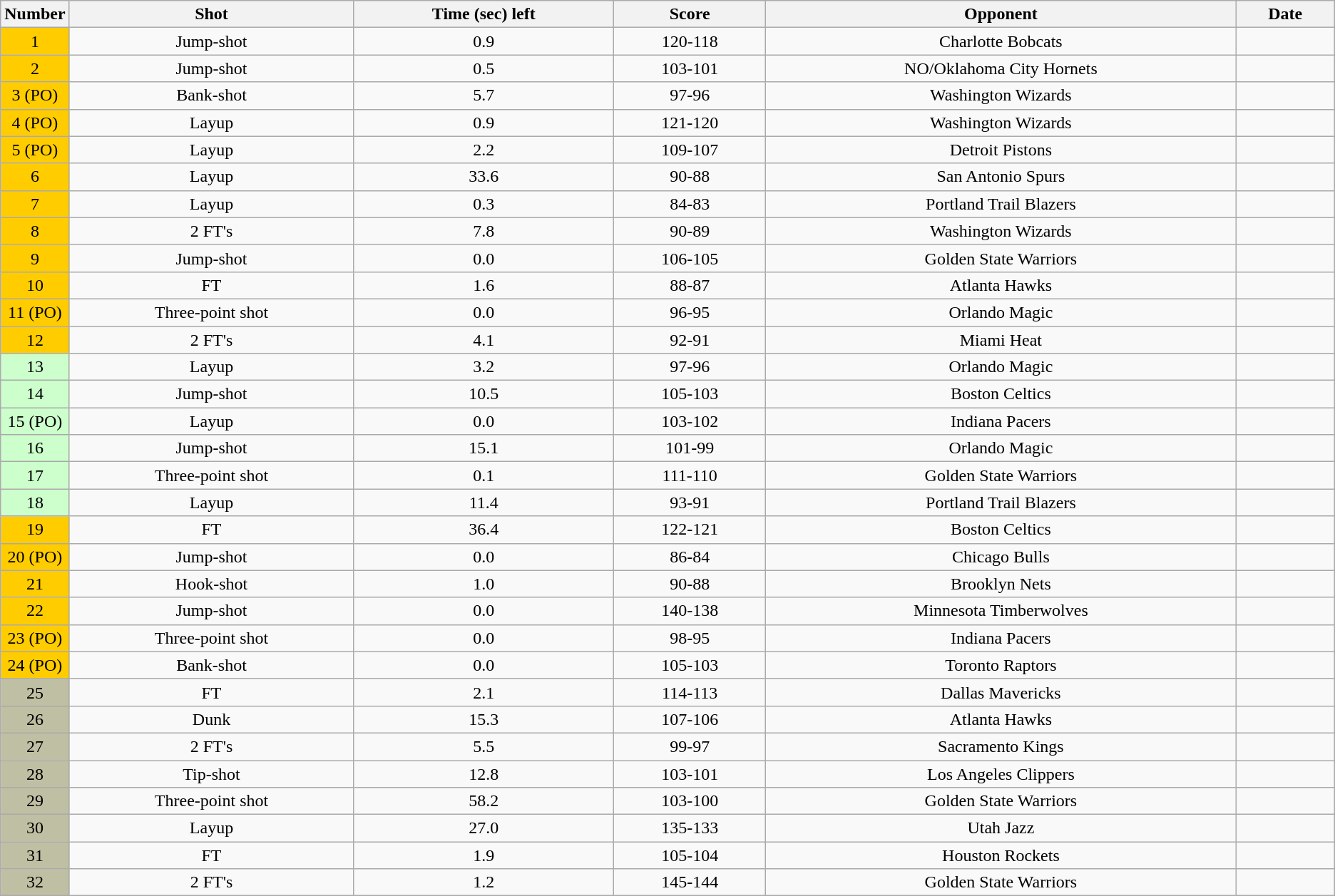<table class="wikitable sortable" style="text-align:center">
<tr>
<th>Number</th>
<th>Shot</th>
<th>Time (sec) left</th>
<th>Score</th>
<th>Opponent</th>
<th>Date</th>
</tr>
<tr>
<td bgcolor="#FFCC00" width="5%">1</td>
<td>Jump-shot</td>
<td>0.9</td>
<td>120-118</td>
<td>Charlotte Bobcats</td>
<td></td>
</tr>
<tr>
<td bgcolor="#FFCC00" width="5%">2</td>
<td>Jump-shot</td>
<td>0.5</td>
<td>103-101</td>
<td>NO/Oklahoma City Hornets</td>
<td></td>
</tr>
<tr>
<td bgcolor="#FFCC00" width="5%">3 (PO)</td>
<td>Bank-shot</td>
<td>5.7</td>
<td>97-96</td>
<td>Washington Wizards</td>
<td></td>
</tr>
<tr>
<td bgcolor="#FFCC00" width="5%">4 (PO)</td>
<td>Layup</td>
<td>0.9</td>
<td>121-120</td>
<td>Washington Wizards</td>
<td></td>
</tr>
<tr>
<td bgcolor="#FFCC00" width="5%">5 (PO)</td>
<td>Layup</td>
<td>2.2</td>
<td>109-107</td>
<td>Detroit Pistons</td>
<td></td>
</tr>
<tr>
<td bgcolor="#FFCC00" width="5%">6</td>
<td>Layup</td>
<td>33.6</td>
<td>90-88</td>
<td>San Antonio Spurs</td>
<td></td>
</tr>
<tr>
<td bgcolor="#FFCC00" width="5%">7</td>
<td>Layup</td>
<td>0.3</td>
<td>84-83</td>
<td>Portland Trail Blazers</td>
<td></td>
</tr>
<tr>
<td bgcolor="#FFCC00" width="5%">8</td>
<td>2 FT's</td>
<td>7.8</td>
<td>90-89</td>
<td>Washington Wizards</td>
<td></td>
</tr>
<tr>
<td bgcolor="#FFCC00" width="5%">9</td>
<td>Jump-shot</td>
<td>0.0</td>
<td>106-105</td>
<td>Golden State Warriors</td>
<td></td>
</tr>
<tr>
<td bgcolor="#FFCC00" width="5%">10</td>
<td>FT</td>
<td>1.6</td>
<td>88-87</td>
<td>Atlanta Hawks</td>
<td></td>
</tr>
<tr>
<td bgcolor="#FFCC00" width="5%">11 (PO)</td>
<td>Three-point shot</td>
<td>0.0</td>
<td>96-95</td>
<td>Orlando Magic</td>
<td></td>
</tr>
<tr>
<td bgcolor="#FFCC00" width="5%">12</td>
<td>2 FT's</td>
<td>4.1</td>
<td>92-91</td>
<td>Miami Heat</td>
<td></td>
</tr>
<tr>
<td bgcolor="#CCFFCC" width="5%">13</td>
<td>Layup</td>
<td>3.2</td>
<td>97-96</td>
<td>Orlando Magic</td>
<td></td>
</tr>
<tr>
<td bgcolor="#CCFFCC" width="5%">14</td>
<td>Jump-shot</td>
<td>10.5</td>
<td>105-103</td>
<td>Boston Celtics</td>
<td></td>
</tr>
<tr>
<td bgcolor="#CCFFCC" width="5%">15 (PO)</td>
<td>Layup</td>
<td>0.0</td>
<td>103-102</td>
<td>Indiana Pacers</td>
<td></td>
</tr>
<tr>
<td bgcolor="#CCFFCC" width="5%">16</td>
<td>Jump-shot</td>
<td>15.1</td>
<td>101-99</td>
<td>Orlando Magic</td>
<td></td>
</tr>
<tr>
<td bgcolor="#CCFFCC" width="5%">17</td>
<td>Three-point shot</td>
<td>0.1</td>
<td>111-110</td>
<td>Golden State Warriors</td>
<td></td>
</tr>
<tr>
<td bgcolor="#CCFFCC" width="5%">18</td>
<td>Layup</td>
<td>11.4</td>
<td>93-91</td>
<td>Portland Trail Blazers</td>
<td></td>
</tr>
<tr>
<td bgcolor="#FFCC00" width="5%">19</td>
<td>FT</td>
<td>36.4</td>
<td>122-121</td>
<td>Boston Celtics</td>
<td></td>
</tr>
<tr>
<td bgcolor="#FFCC00" width="5%">20 (PO)</td>
<td>Jump-shot</td>
<td>0.0</td>
<td>86-84</td>
<td>Chicago Bulls</td>
<td></td>
</tr>
<tr>
<td bgcolor="#FFCC00" width="5%">21</td>
<td>Hook-shot</td>
<td>1.0</td>
<td>90-88</td>
<td>Brooklyn Nets</td>
<td></td>
</tr>
<tr>
<td bgcolor="#FFCC00" width="5%">22</td>
<td>Jump-shot</td>
<td>0.0</td>
<td>140-138</td>
<td>Minnesota Timberwolves</td>
<td></td>
</tr>
<tr>
<td bgcolor="#FFCC00" width="5%">23 (PO)</td>
<td>Three-point shot</td>
<td>0.0</td>
<td>98-95</td>
<td>Indiana Pacers</td>
<td></td>
</tr>
<tr>
<td bgcolor="#FFCC00" width="5%">24 (PO)</td>
<td>Bank-shot</td>
<td>0.0</td>
<td>105-103</td>
<td>Toronto Raptors</td>
<td></td>
</tr>
<tr>
<td bgcolor="#BFBFA3" width="5%">25</td>
<td>FT</td>
<td>2.1</td>
<td>114-113</td>
<td>Dallas Mavericks</td>
<td></td>
</tr>
<tr>
<td bgcolor="#BFBFA3" width="5%">26</td>
<td>Dunk</td>
<td>15.3</td>
<td>107-106</td>
<td>Atlanta Hawks</td>
<td></td>
</tr>
<tr>
<td bgcolor="#BFBFA3" width="5%">27</td>
<td>2 FT's</td>
<td>5.5</td>
<td>99-97</td>
<td>Sacramento Kings</td>
<td></td>
</tr>
<tr>
<td bgcolor="#BFBFA3" width="5%">28</td>
<td>Tip-shot</td>
<td>12.8</td>
<td>103-101</td>
<td>Los Angeles Clippers</td>
<td></td>
</tr>
<tr>
<td bgcolor="#BFBFA3" width="5%">29</td>
<td>Three-point shot</td>
<td>58.2</td>
<td>103-100</td>
<td>Golden State Warriors</td>
<td></td>
</tr>
<tr>
<td bgcolor="#BFBFA3" width="5%">30</td>
<td>Layup</td>
<td>27.0</td>
<td>135-133</td>
<td>Utah Jazz</td>
<td></td>
</tr>
<tr>
<td bgcolor="#BFBFA3" width="5%">31</td>
<td>FT</td>
<td>1.9</td>
<td>105-104</td>
<td>Houston Rockets</td>
<td></td>
</tr>
<tr>
<td bgcolor="#BFBFA3" width="5%">32</td>
<td>2 FT's</td>
<td>1.2</td>
<td>145-144</td>
<td>Golden State Warriors</td>
<td></td>
</tr>
</table>
